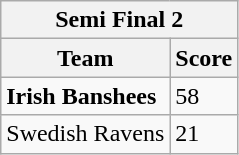<table class="wikitable">
<tr>
<th colspan="2">Semi Final 2</th>
</tr>
<tr>
<th>Team</th>
<th>Score</th>
</tr>
<tr>
<td><strong>Irish Banshees</strong></td>
<td>58</td>
</tr>
<tr>
<td>Swedish Ravens</td>
<td>21</td>
</tr>
</table>
